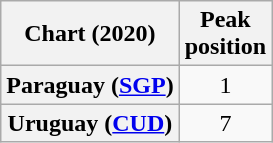<table class="wikitable sortable plainrowheaders" style="text-align:center">
<tr>
<th scope="col">Chart (2020)</th>
<th scope="col">Peak<br>position</th>
</tr>
<tr>
<th scope="row">Paraguay (<a href='#'>SGP</a>)</th>
<td>1</td>
</tr>
<tr>
<th scope="row">Uruguay (<a href='#'>CUD</a>)</th>
<td>7</td>
</tr>
</table>
